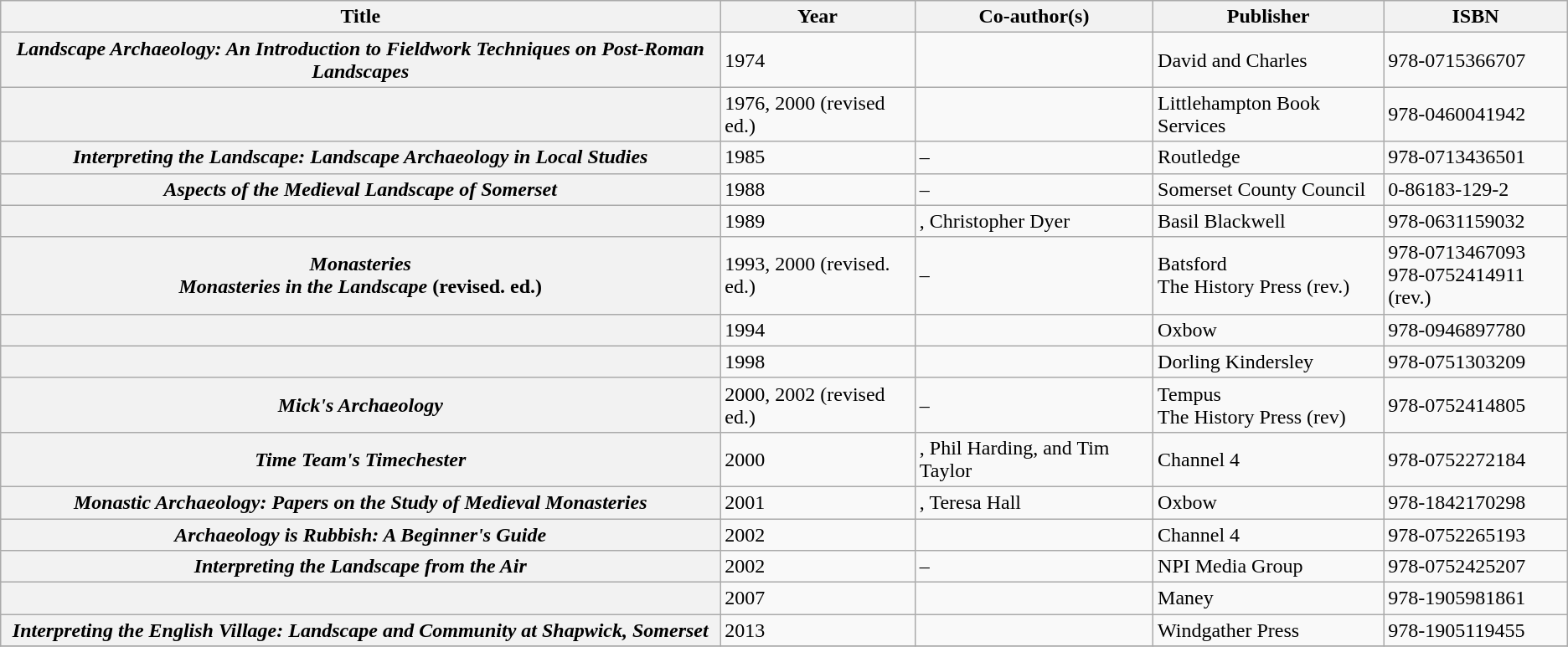<table class="wikitable plainrowheaders sortable">
<tr>
<th scope="col">Title</th>
<th scope="col">Year</th>
<th scope="col">Co-author(s)</th>
<th scope="col">Publisher</th>
<th scope="col" class="unsortable">ISBN</th>
</tr>
<tr>
<th scope="row"><em>Landscape Archaeology: An Introduction to Fieldwork Techniques on Post-Roman Landscapes</em></th>
<td>1974</td>
<td></td>
<td>David and Charles</td>
<td>978-0715366707</td>
</tr>
<tr>
<th scope="row"></th>
<td>1976, 2000 (revised ed.)</td>
<td></td>
<td>Littlehampton Book Services</td>
<td>978-0460041942</td>
</tr>
<tr>
<th scope="row"><em>Interpreting the Landscape: Landscape Archaeology in Local Studies</em></th>
<td>1985</td>
<td>–</td>
<td>Routledge</td>
<td>978-0713436501</td>
</tr>
<tr>
<th scope="row"><em>Aspects of the Medieval Landscape of Somerset</em></th>
<td>1988</td>
<td>–</td>
<td>Somerset County Council</td>
<td>0-86183-129-2</td>
</tr>
<tr>
<th scope="row"></th>
<td>1989</td>
<td>, Christopher Dyer</td>
<td>Basil Blackwell</td>
<td>978-0631159032</td>
</tr>
<tr>
<th scope="row"><em>Monasteries</em><br><em>Monasteries in the Landscape</em> (revised. ed.)</th>
<td>1993, 2000 (revised. ed.)</td>
<td>–</td>
<td>Batsford<br>The History Press (rev.)</td>
<td>978-0713467093<br>978-0752414911 (rev.)</td>
</tr>
<tr>
<th scope="row"></th>
<td>1994</td>
<td></td>
<td>Oxbow</td>
<td>978-0946897780</td>
</tr>
<tr>
<th scope="row"></th>
<td>1998</td>
<td></td>
<td>Dorling Kindersley</td>
<td>978-0751303209</td>
</tr>
<tr>
<th scope="row"><em>Mick's Archaeology</em></th>
<td>2000, 2002 (revised ed.)</td>
<td>–</td>
<td>Tempus<br>The History Press (rev)</td>
<td>978-0752414805</td>
</tr>
<tr>
<th scope="row"><em>Time Team's Timechester</em></th>
<td>2000</td>
<td>, Phil Harding, and Tim Taylor</td>
<td>Channel 4</td>
<td>978-0752272184</td>
</tr>
<tr>
<th scope="row"><em>Monastic Archaeology: Papers on the Study of Medieval Monasteries</em></th>
<td>2001</td>
<td>, Teresa Hall</td>
<td>Oxbow</td>
<td>978-1842170298</td>
</tr>
<tr>
<th scope="row"><em>Archaeology is Rubbish: A Beginner's Guide</em></th>
<td>2002</td>
<td></td>
<td>Channel 4</td>
<td>978-0752265193</td>
</tr>
<tr>
<th scope="row"><em>Interpreting the Landscape from the Air</em></th>
<td>2002</td>
<td>–</td>
<td>NPI Media Group</td>
<td>978-0752425207</td>
</tr>
<tr>
<th scope="row"></th>
<td>2007</td>
<td></td>
<td>Maney</td>
<td>978-1905981861</td>
</tr>
<tr>
<th scope="row"><em>Interpreting the English Village: Landscape and Community at Shapwick, Somerset</em></th>
<td>2013</td>
<td></td>
<td>Windgather Press</td>
<td>978-1905119455</td>
</tr>
<tr>
</tr>
</table>
